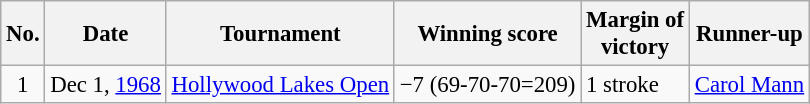<table class="wikitable" style="font-size:95%;">
<tr>
<th>No.</th>
<th>Date</th>
<th>Tournament</th>
<th>Winning score</th>
<th>Margin of<br>victory</th>
<th>Runner-up</th>
</tr>
<tr>
<td align=center>1</td>
<td>Dec 1, <a href='#'>1968</a></td>
<td><a href='#'>Hollywood Lakes Open</a></td>
<td>−7 (69-70-70=209)</td>
<td>1 stroke</td>
<td> <a href='#'>Carol Mann</a></td>
</tr>
</table>
